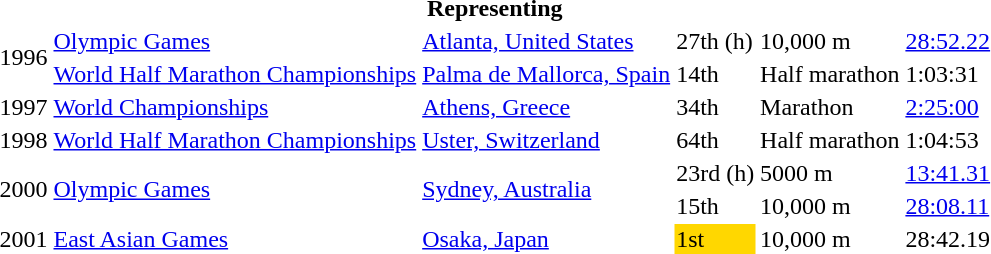<table>
<tr>
<th colspan="6">Representing </th>
</tr>
<tr>
<td rowspan=2>1996</td>
<td><a href='#'>Olympic Games</a></td>
<td><a href='#'>Atlanta, United States</a></td>
<td>27th (h)</td>
<td>10,000 m</td>
<td><a href='#'>28:52.22</a></td>
</tr>
<tr>
<td><a href='#'>World Half Marathon Championships</a></td>
<td><a href='#'>Palma de Mallorca, Spain</a></td>
<td>14th</td>
<td>Half marathon</td>
<td>1:03:31</td>
</tr>
<tr>
<td>1997</td>
<td><a href='#'>World Championships</a></td>
<td><a href='#'>Athens, Greece</a></td>
<td>34th</td>
<td>Marathon</td>
<td><a href='#'>2:25:00</a></td>
</tr>
<tr>
<td>1998</td>
<td><a href='#'>World Half Marathon Championships</a></td>
<td><a href='#'>Uster, Switzerland</a></td>
<td>64th</td>
<td>Half marathon</td>
<td>1:04:53</td>
</tr>
<tr>
<td rowspan=2>2000</td>
<td rowspan=2><a href='#'>Olympic Games</a></td>
<td rowspan=2><a href='#'>Sydney, Australia</a></td>
<td>23rd (h)</td>
<td>5000 m</td>
<td><a href='#'>13:41.31</a></td>
</tr>
<tr>
<td>15th</td>
<td>10,000 m</td>
<td><a href='#'>28:08.11</a></td>
</tr>
<tr>
<td>2001</td>
<td><a href='#'>East Asian Games</a></td>
<td><a href='#'>Osaka, Japan</a></td>
<td bgcolor=gold>1st</td>
<td>10,000 m</td>
<td>28:42.19</td>
</tr>
</table>
